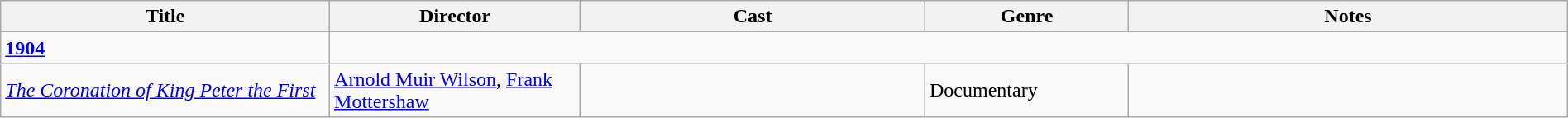<table class="wikitable" style="width:100%;">
<tr>
<th style="width:21%;">Title</th>
<th style="width:16%;">Director</th>
<th style="width:22%;">Cast</th>
<th style="width:13%;">Genre</th>
<th style="width:28%;">Notes</th>
</tr>
<tr>
<td><strong><a href='#'>1904</a></strong></td>
</tr>
<tr>
<td><em><a href='#'>The Coronation of King Peter the First</a></em></td>
<td><a href='#'>Arnold Muir Wilson</a>, <a href='#'>Frank Mottershaw</a></td>
<td></td>
<td>Documentary</td>
<td></td>
</tr>
</table>
